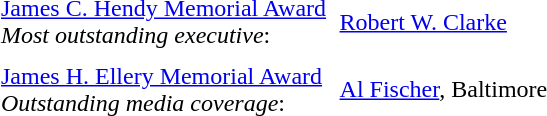<table cellpadding="3" cellspacing="3">
<tr>
<td><a href='#'>James C. Hendy Memorial Award</a><br><em>Most outstanding executive</em>:</td>
<td><a href='#'>Robert W. Clarke</a></td>
</tr>
<tr>
<td><a href='#'>James H. Ellery Memorial Award</a> <br><em>Outstanding media coverage</em>:</td>
<td><a href='#'>Al Fischer</a>, Baltimore</td>
</tr>
</table>
